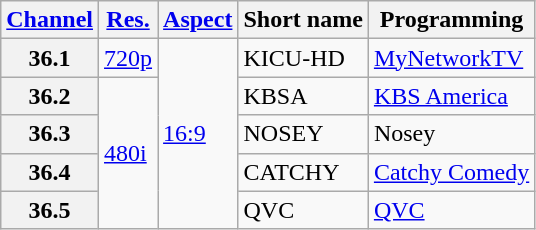<table class="wikitable">
<tr>
<th scope = "col"><a href='#'>Channel</a></th>
<th scope = "col"><a href='#'>Res.</a></th>
<th scope = "col"><a href='#'>Aspect</a></th>
<th scope = "col">Short name</th>
<th scope = "col">Programming</th>
</tr>
<tr>
<th scope = "row">36.1</th>
<td><a href='#'>720p</a></td>
<td rowspan="5"><a href='#'>16:9</a></td>
<td>KICU-HD</td>
<td><a href='#'>MyNetworkTV</a></td>
</tr>
<tr>
<th scope = "row">36.2</th>
<td rowspan="4"><a href='#'>480i</a></td>
<td>KBSA</td>
<td><a href='#'>KBS America</a></td>
</tr>
<tr>
<th scope = "row">36.3</th>
<td>NOSEY</td>
<td>Nosey</td>
</tr>
<tr>
<th scope = "row">36.4</th>
<td>CATCHY</td>
<td><a href='#'>Catchy Comedy</a></td>
</tr>
<tr>
<th scope = "row">36.5</th>
<td>QVC</td>
<td><a href='#'>QVC</a></td>
</tr>
</table>
